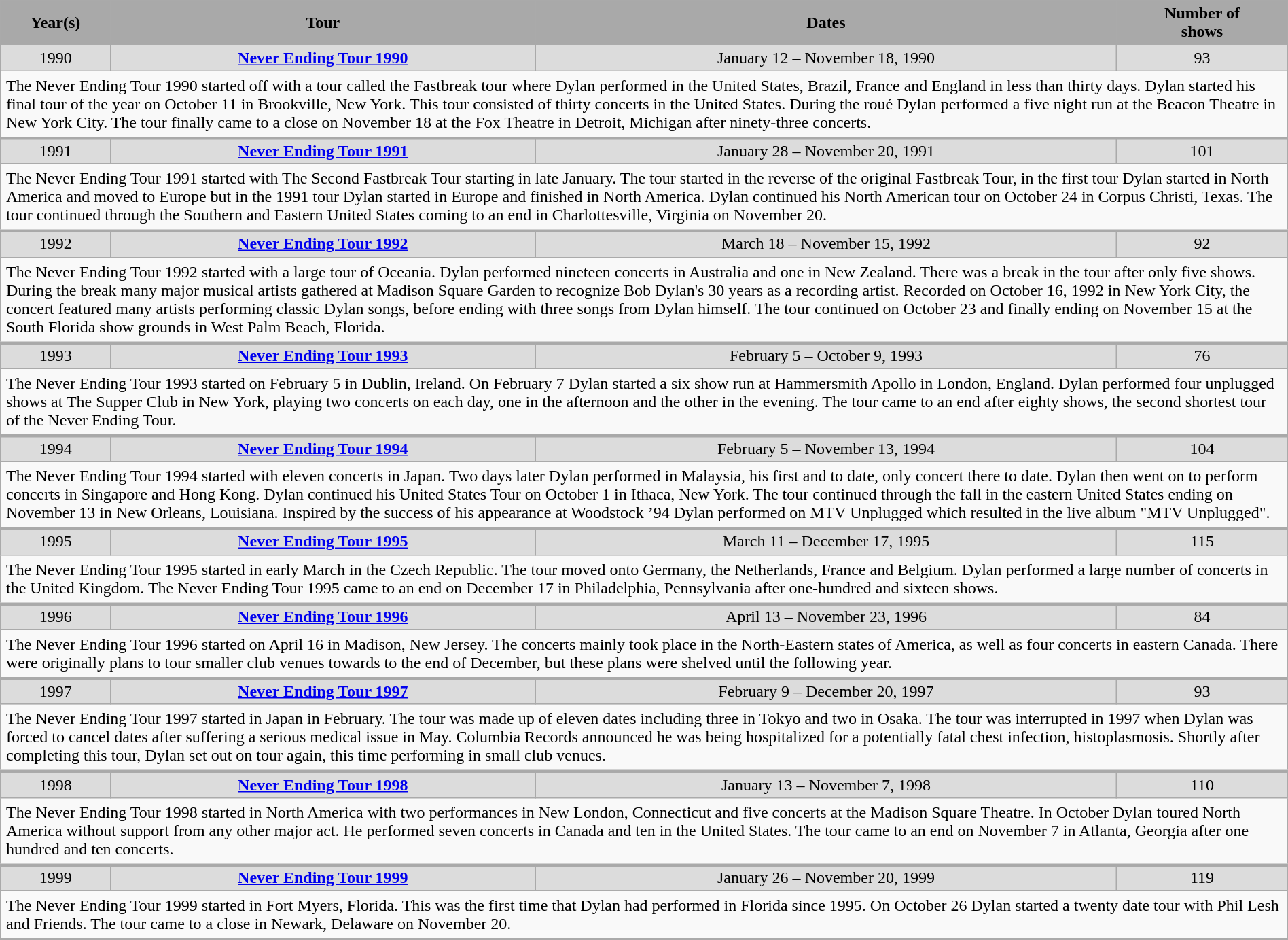<table class="wikitable" style="width:100%; text-align:center;">
<tr>
<th style="width:40px; background:darkGrey;">Year(s)</th>
<th style="width:210px; background:darkGrey;">Tour</th>
<th style="width:290px; background:darkGrey;">Dates</th>
<th style="width:80px; background:darkGrey;">Number of<br>shows<br></th>
</tr>
<tr style="background:#DCDCDC;">
<td>1990</td>
<td><strong><a href='#'>Never Ending Tour 1990</a></strong></td>
<td>January 12 – November 18, 1990</td>
<td>93</td>
</tr>
<tr>
<td colspan="5" style="border-bottom-width:3px; padding:5px; text-align:left;">The Never Ending Tour 1990 started off with a tour called the Fastbreak tour where Dylan performed in the United States, Brazil, France and England in less than thirty days. Dylan started his final tour of the year on October 11 in Brookville, New York. This tour consisted of thirty concerts in the United States. During the roué Dylan performed a five night run at the Beacon Theatre in New York City. The tour finally came to a close on November 18 at the Fox Theatre in Detroit, Michigan after ninety-three concerts.</td>
</tr>
<tr>
</tr>
<tr style="background:#DCDCDC;">
<td>1991</td>
<td><strong><a href='#'>Never Ending Tour 1991</a></strong></td>
<td>January 28 – November 20, 1991</td>
<td>101</td>
</tr>
<tr>
<td colspan="5" style="border-bottom-width:3px; padding:5px; text-align:left;">The Never Ending Tour 1991 started with The Second Fastbreak Tour starting in late January. The tour started in the reverse of the original Fastbreak Tour, in the first tour Dylan started in North America and moved to Europe but in the 1991 tour Dylan started in Europe and finished in North America. Dylan continued his North American tour on October 24 in Corpus Christi, Texas. The tour continued through the Southern and Eastern United States coming to an end in Charlottesville, Virginia on November 20.</td>
</tr>
<tr>
</tr>
<tr style="background:#DCDCDC;">
<td>1992</td>
<td><strong><a href='#'>Never Ending Tour 1992</a></strong></td>
<td>March 18 – November 15, 1992</td>
<td>92</td>
</tr>
<tr>
<td colspan="5" style="border-bottom-width:3px; padding:5px; text-align:left;">The Never Ending Tour 1992 started with a large tour of Oceania. Dylan performed nineteen concerts in Australia and one in New Zealand. There was a break in the tour after only five shows. During the break many major musical artists gathered at Madison Square Garden to recognize Bob Dylan's 30 years as a recording artist. Recorded on October 16, 1992 in New York City, the concert featured many artists performing classic Dylan songs, before ending with three songs from Dylan himself. The tour continued on October 23 and finally ending on November 15 at the South Florida show grounds in West Palm Beach, Florida.</td>
</tr>
<tr>
</tr>
<tr style="background:#DCDCDC;">
<td>1993</td>
<td><strong><a href='#'>Never Ending Tour 1993</a></strong></td>
<td>February 5 – October 9, 1993</td>
<td>76</td>
</tr>
<tr>
<td colspan="5" style="border-bottom-width:3px; padding:5px; text-align:left;">The Never Ending Tour 1993 started on February 5 in Dublin, Ireland. On February 7 Dylan started a six show run at Hammersmith Apollo in London, England. Dylan performed four unplugged shows at The Supper Club in New York, playing two concerts on each day, one in the afternoon and the other in the evening. The tour came to an end after eighty shows, the second shortest tour of the Never Ending Tour.</td>
</tr>
<tr>
</tr>
<tr style="background:#DCDCDC;">
<td>1994</td>
<td><strong><a href='#'>Never Ending Tour 1994</a></strong></td>
<td>February 5 – November 13, 1994</td>
<td>104</td>
</tr>
<tr>
<td colspan="5" style="border-bottom-width:3px; padding:5px; text-align:left;">The Never Ending Tour 1994 started with eleven concerts in Japan. Two days later Dylan performed in Malaysia, his first and to date, only concert there to date. Dylan then went on to perform concerts in Singapore and Hong Kong. Dylan continued his United States Tour on October 1 in Ithaca, New York. The tour continued through the fall in the eastern United States ending on November 13 in New Orleans, Louisiana. Inspired by the success of his appearance at Woodstock ’94 Dylan performed on MTV Unplugged which resulted in the live album "MTV Unplugged".</td>
</tr>
<tr>
</tr>
<tr style="background:#DCDCDC;">
<td>1995</td>
<td><strong><a href='#'>Never Ending Tour 1995</a></strong></td>
<td>March 11 – December 17, 1995</td>
<td>115</td>
</tr>
<tr>
<td colspan="5" style="border-bottom-width:3px; padding:5px; text-align:left;">The Never Ending Tour 1995 started in early March in the Czech Republic. The tour moved onto Germany, the Netherlands, France and Belgium. Dylan performed a large number of concerts in the United Kingdom. The Never Ending Tour 1995 came to an end on December 17 in Philadelphia, Pennsylvania after one-hundred and sixteen shows.</td>
</tr>
<tr>
</tr>
<tr style="background:#DCDCDC;">
<td>1996</td>
<td><strong><a href='#'>Never Ending Tour 1996</a></strong></td>
<td>April 13 – November 23, 1996</td>
<td>84</td>
</tr>
<tr>
<td colspan="5" style="border-bottom-width:3px; padding:5px; text-align:left;">The Never Ending Tour 1996 started on April 16 in Madison, New Jersey. The concerts mainly took place in the North-Eastern states of America, as well as four concerts in eastern Canada. There were originally plans to tour smaller club venues towards to the end of December, but these plans were shelved until the following year.</td>
</tr>
<tr>
</tr>
<tr style="background:#DCDCDC;">
<td>1997</td>
<td><strong><a href='#'>Never Ending Tour 1997</a></strong></td>
<td>February 9 – December 20, 1997</td>
<td>93</td>
</tr>
<tr>
<td colspan="5" style="border-bottom-width:3px; padding:5px; text-align:left;">The Never Ending Tour 1997 started in Japan in February. The tour was made up of eleven dates including three in Tokyo and two in Osaka. The tour was interrupted in 1997 when Dylan was forced to cancel dates after suffering a serious medical issue in May. Columbia Records announced he was being hospitalized for a potentially fatal chest infection, histoplasmosis. Shortly after completing this tour, Dylan set out on tour again, this time performing in small club venues.</td>
</tr>
<tr>
</tr>
<tr style="background:#DCDCDC;">
<td>1998</td>
<td><strong><a href='#'>Never Ending Tour 1998</a></strong></td>
<td>January 13 – November 7, 1998</td>
<td>110</td>
</tr>
<tr>
<td colspan="5" style="border-bottom-width:3px; padding:5px; text-align:left;">The Never Ending Tour 1998 started in North America with two performances in New London, Connecticut and five concerts at the Madison Square Theatre. In October Dylan toured North America without support from any other major act. He performed seven concerts in Canada and ten in the United States. The tour came to an end on November 7 in Atlanta, Georgia after one hundred and ten concerts.</td>
</tr>
<tr>
</tr>
<tr style="background:#DCDCDC;">
<td>1999</td>
<td><strong><a href='#'>Never Ending Tour 1999</a></strong></td>
<td>January 26 – November 20, 1999</td>
<td>119</td>
</tr>
<tr>
<td colspan="5" style="border-bottom-width:3px; padding:5px; text-align:left;">The Never Ending Tour 1999 started in Fort Myers, Florida. This was the first time that Dylan had performed in Florida since 1995. On October 26 Dylan started a twenty date tour with Phil Lesh and Friends. The tour came to a close in Newark, Delaware on November 20.</td>
</tr>
<tr>
</tr>
</table>
